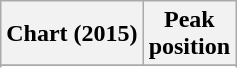<table class="wikitable plainrowheaders sortable">
<tr>
<th>Chart (2015)</th>
<th>Peak<br>position</th>
</tr>
<tr>
</tr>
<tr>
</tr>
<tr>
</tr>
<tr>
</tr>
<tr>
</tr>
</table>
